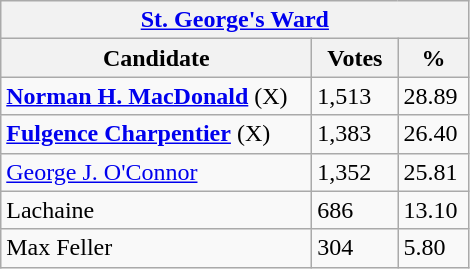<table class="wikitable">
<tr>
<th colspan="3"><a href='#'>St. George's Ward</a></th>
</tr>
<tr>
<th style="width: 200px">Candidate</th>
<th style="width: 50px">Votes</th>
<th style="width: 40px">%</th>
</tr>
<tr>
<td><strong><a href='#'>Norman H. MacDonald</a></strong> (X)</td>
<td>1,513</td>
<td>28.89</td>
</tr>
<tr>
<td><strong><a href='#'>Fulgence Charpentier</a></strong> (X)</td>
<td>1,383</td>
<td>26.40</td>
</tr>
<tr>
<td><a href='#'>George J. O'Connor</a></td>
<td>1,352</td>
<td>25.81</td>
</tr>
<tr>
<td>Lachaine</td>
<td>686</td>
<td>13.10</td>
</tr>
<tr>
<td>Max Feller</td>
<td>304</td>
<td>5.80</td>
</tr>
</table>
